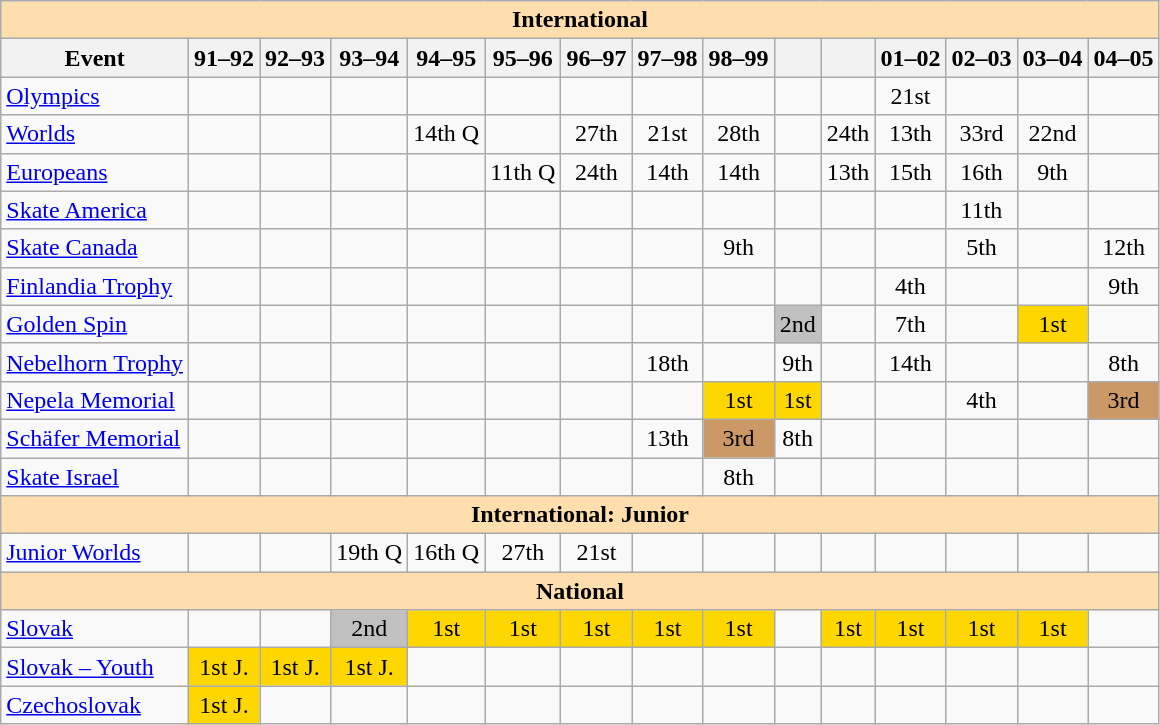<table class="wikitable" style="text-align:center">
<tr>
<th colspan="15" style="background-color: #ffdead; " align="center">International</th>
</tr>
<tr>
<th>Event</th>
<th>91–92</th>
<th>92–93</th>
<th>93–94</th>
<th>94–95</th>
<th>95–96</th>
<th>96–97</th>
<th>97–98</th>
<th>98–99</th>
<th></th>
<th></th>
<th>01–02</th>
<th>02–03</th>
<th>03–04</th>
<th>04–05</th>
</tr>
<tr>
<td align=left><a href='#'>Olympics</a></td>
<td></td>
<td></td>
<td></td>
<td></td>
<td></td>
<td></td>
<td></td>
<td></td>
<td></td>
<td></td>
<td>21st</td>
<td></td>
<td></td>
<td></td>
</tr>
<tr>
<td align=left><a href='#'>Worlds</a></td>
<td></td>
<td></td>
<td></td>
<td>14th Q</td>
<td></td>
<td>27th</td>
<td>21st</td>
<td>28th</td>
<td></td>
<td>24th</td>
<td>13th</td>
<td>33rd</td>
<td>22nd</td>
<td></td>
</tr>
<tr>
<td align=left><a href='#'>Europeans</a></td>
<td></td>
<td></td>
<td></td>
<td></td>
<td>11th Q</td>
<td>24th</td>
<td>14th</td>
<td>14th</td>
<td></td>
<td>13th</td>
<td>15th</td>
<td>16th</td>
<td>9th</td>
<td></td>
</tr>
<tr>
<td align=left> <a href='#'>Skate America</a></td>
<td></td>
<td></td>
<td></td>
<td></td>
<td></td>
<td></td>
<td></td>
<td></td>
<td></td>
<td></td>
<td></td>
<td>11th</td>
<td></td>
<td></td>
</tr>
<tr>
<td align=left> <a href='#'>Skate Canada</a></td>
<td></td>
<td></td>
<td></td>
<td></td>
<td></td>
<td></td>
<td></td>
<td>9th</td>
<td></td>
<td></td>
<td></td>
<td>5th</td>
<td></td>
<td>12th</td>
</tr>
<tr>
<td align=left><a href='#'>Finlandia Trophy</a></td>
<td></td>
<td></td>
<td></td>
<td></td>
<td></td>
<td></td>
<td></td>
<td></td>
<td></td>
<td></td>
<td>4th</td>
<td></td>
<td></td>
<td>9th</td>
</tr>
<tr>
<td align=left><a href='#'>Golden Spin</a></td>
<td></td>
<td></td>
<td></td>
<td></td>
<td></td>
<td></td>
<td></td>
<td></td>
<td bgcolor=silver>2nd</td>
<td></td>
<td>7th</td>
<td></td>
<td bgcolor=gold>1st</td>
<td></td>
</tr>
<tr>
<td align=left><a href='#'>Nebelhorn Trophy</a></td>
<td></td>
<td></td>
<td></td>
<td></td>
<td></td>
<td></td>
<td>18th</td>
<td></td>
<td>9th</td>
<td></td>
<td>14th</td>
<td></td>
<td></td>
<td>8th</td>
</tr>
<tr>
<td align=left><a href='#'>Nepela Memorial</a></td>
<td></td>
<td></td>
<td></td>
<td></td>
<td></td>
<td></td>
<td></td>
<td bgcolor=gold>1st</td>
<td bgcolor=gold>1st</td>
<td></td>
<td></td>
<td>4th</td>
<td></td>
<td bgcolor=cc9966>3rd</td>
</tr>
<tr>
<td align=left><a href='#'>Schäfer Memorial</a></td>
<td></td>
<td></td>
<td></td>
<td></td>
<td></td>
<td></td>
<td>13th</td>
<td bgcolor=cc9966>3rd</td>
<td>8th</td>
<td></td>
<td></td>
<td></td>
<td></td>
<td></td>
</tr>
<tr>
<td align=left><a href='#'>Skate Israel</a></td>
<td></td>
<td></td>
<td></td>
<td></td>
<td></td>
<td></td>
<td></td>
<td>8th</td>
<td></td>
<td></td>
<td></td>
<td></td>
<td></td>
<td></td>
</tr>
<tr>
<th colspan="15" style="background-color: #ffdead; " align="center">International: Junior</th>
</tr>
<tr>
<td align=left><a href='#'>Junior Worlds</a></td>
<td></td>
<td></td>
<td>19th Q</td>
<td>16th Q</td>
<td>27th</td>
<td>21st</td>
<td></td>
<td></td>
<td></td>
<td></td>
<td></td>
<td></td>
<td></td>
<td></td>
</tr>
<tr>
<th colspan="15" style="background-color: #ffdead; " align="center">National</th>
</tr>
<tr>
<td align=left><a href='#'>Slovak</a></td>
<td></td>
<td></td>
<td bgcolor=silver>2nd</td>
<td bgcolor=gold>1st</td>
<td bgcolor=gold>1st</td>
<td bgcolor=gold>1st</td>
<td bgcolor=gold>1st</td>
<td bgcolor=gold>1st</td>
<td></td>
<td bgcolor=gold>1st</td>
<td bgcolor=gold>1st</td>
<td bgcolor=gold>1st</td>
<td bgcolor=gold>1st</td>
<td></td>
</tr>
<tr>
<td align=left><a href='#'>Slovak – Youth</a></td>
<td bgcolor="gold">1st J.</td>
<td bgcolor=gold>1st J.</td>
<td bgcolor=gold>1st J.</td>
<td></td>
<td></td>
<td></td>
<td></td>
<td></td>
<td></td>
<td></td>
<td></td>
<td></td>
<td></td>
<td></td>
</tr>
<tr>
<td align=left><a href='#'>Czechoslovak</a></td>
<td bgcolor="gold">1st J.</td>
<td></td>
<td></td>
<td></td>
<td></td>
<td></td>
<td></td>
<td></td>
<td></td>
<td></td>
<td></td>
<td></td>
<td></td>
<td></td>
</tr>
</table>
